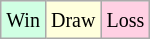<table class="wikitable">
<tr>
<td style="background:#d0ffe3;"><small>Win</small></td>
<td style="background:#ffd;"><small>Draw</small></td>
<td style="background:#ffd0e3;"><small>Loss</small></td>
</tr>
</table>
